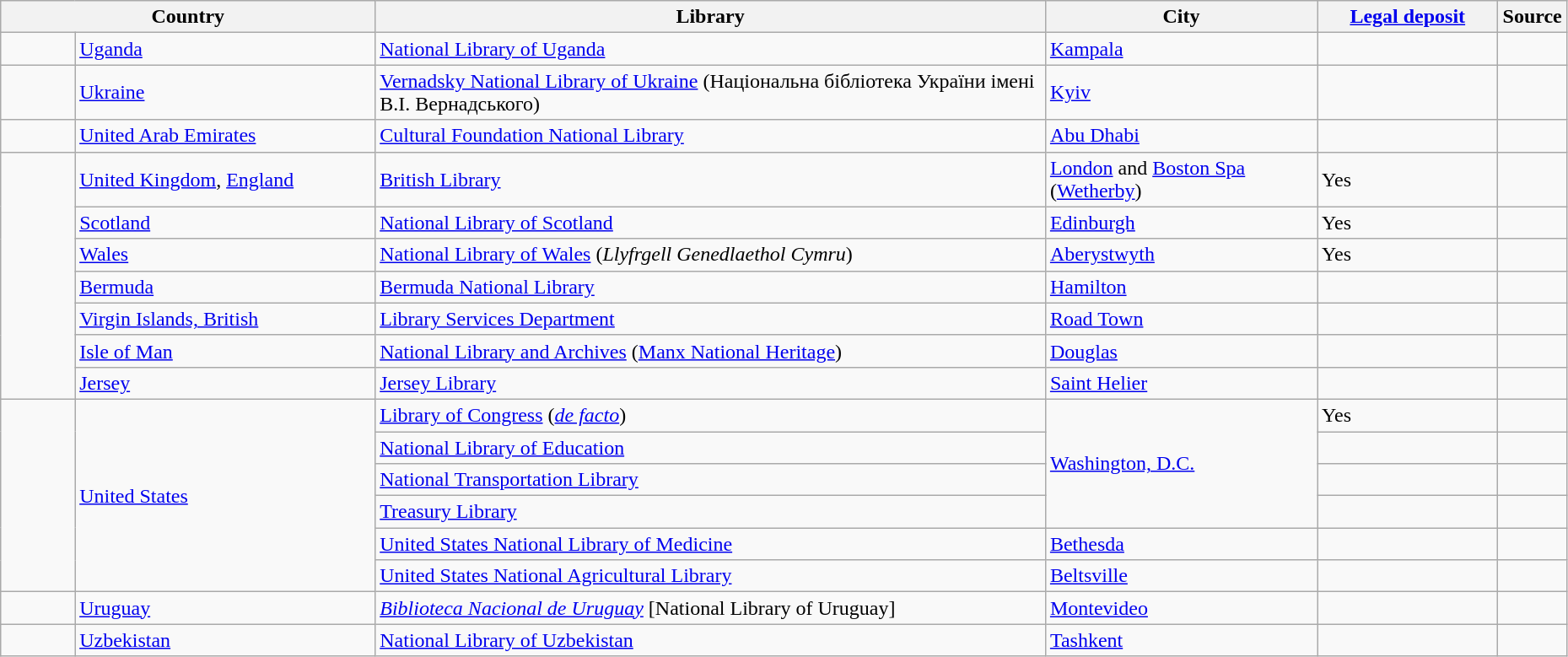<table class="wikitable" style="width:98%">
<tr>
<th colspan=2 style="width:25%">Country</th>
<th style="width:45%">Library</th>
<th style="width:18%">City</th>
<th style="width:12%"><a href='#'>Legal deposit</a></th>
<th style="width:12%">Source</th>
</tr>
<tr>
<td style="width:5%"></td>
<td><a href='#'>Uganda</a></td>
<td><a href='#'>National Library of Uganda</a></td>
<td><a href='#'>Kampala</a></td>
<td></td>
<td align="right"></td>
</tr>
<tr>
<td></td>
<td><a href='#'>Ukraine</a></td>
<td><a href='#'>Vernadsky National Library of Ukraine</a> (Національна бібліотека України імені В.І. Вернадського)</td>
<td><a href='#'>Kyiv</a></td>
<td></td>
<td align="right"></td>
</tr>
<tr>
<td></td>
<td><a href='#'>United Arab Emirates</a></td>
<td><a href='#'>Cultural Foundation National Library</a></td>
<td><a href='#'>Abu Dhabi</a></td>
<td></td>
<td align="right"></td>
</tr>
<tr>
<td rowspan=7></td>
<td><a href='#'>United Kingdom</a>, <a href='#'>England</a></td>
<td><a href='#'>British Library</a></td>
<td><a href='#'>London</a> and <a href='#'>Boston Spa</a> (<a href='#'>Wetherby</a>)</td>
<td>Yes</td>
<td align="right"></td>
</tr>
<tr>
<td><a href='#'>Scotland</a></td>
<td><a href='#'>National Library of Scotland</a></td>
<td><a href='#'>Edinburgh</a></td>
<td>Yes</td>
<td align="right"></td>
</tr>
<tr>
<td><a href='#'>Wales</a></td>
<td><a href='#'>National Library of Wales</a> (<em>Llyfrgell Genedlaethol Cymru</em>)</td>
<td><a href='#'>Aberystwyth</a></td>
<td>Yes</td>
<td align="right"></td>
</tr>
<tr>
<td><a href='#'>Bermuda</a></td>
<td><a href='#'>Bermuda National Library</a></td>
<td><a href='#'>Hamilton</a></td>
<td></td>
<td align="right"></td>
</tr>
<tr>
<td><a href='#'>Virgin Islands, British</a></td>
<td><a href='#'>Library Services Department</a></td>
<td><a href='#'>Road Town</a></td>
<td></td>
<td align="right"></td>
</tr>
<tr>
<td><a href='#'>Isle of Man</a></td>
<td><a href='#'>National Library and Archives</a> (<a href='#'>Manx National Heritage</a>)</td>
<td><a href='#'>Douglas</a></td>
<td></td>
<td align="right"></td>
</tr>
<tr>
<td><a href='#'>Jersey</a></td>
<td><a href='#'>Jersey Library</a></td>
<td><a href='#'>Saint Helier</a></td>
<td></td>
<td align="right"></td>
</tr>
<tr>
<td rowspan=6></td>
<td rowspan=6><a href='#'>United States</a></td>
<td><a href='#'>Library of Congress</a> (<em><a href='#'>de facto</a></em>)</td>
<td rowspan=4><a href='#'>Washington, D.C.</a></td>
<td>Yes</td>
<td align="right"></td>
</tr>
<tr>
<td><a href='#'>National Library of Education</a></td>
<td></td>
<td align="right"></td>
</tr>
<tr>
<td><a href='#'>National Transportation Library</a></td>
<td></td>
<td align="right"></td>
</tr>
<tr>
<td><a href='#'>Treasury Library</a></td>
<td></td>
<td align="right"></td>
</tr>
<tr>
<td><a href='#'>United States National Library of Medicine</a></td>
<td><a href='#'>Bethesda</a></td>
<td></td>
<td align="right"></td>
</tr>
<tr>
<td><a href='#'>United States National Agricultural Library</a></td>
<td><a href='#'>Beltsville</a></td>
<td></td>
<td align="right"></td>
</tr>
<tr>
<td></td>
<td><a href='#'>Uruguay</a></td>
<td><em><a href='#'>Biblioteca Nacional de Uruguay</a></em> [National Library of Uruguay]</td>
<td><a href='#'>Montevideo</a></td>
<td></td>
<td align="right"></td>
</tr>
<tr>
<td></td>
<td><a href='#'>Uzbekistan</a></td>
<td><a href='#'>National Library of Uzbekistan</a></td>
<td><a href='#'>Tashkent</a></td>
<td></td>
<td align="right"></td>
</tr>
</table>
